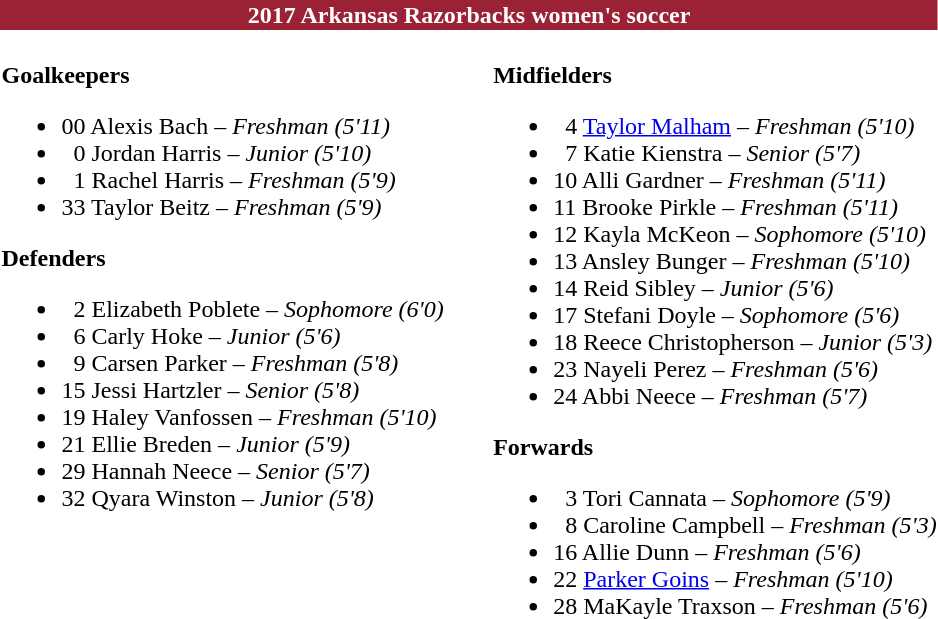<table class="toccolours" style="text-align: left;">
<tr>
<td colspan=11 style="color:#FFFFFF;background:#9B2235; text-align: center"><strong>2017 Arkansas Razorbacks women's soccer</strong></td>
</tr>
<tr>
<td valign="top"><br><strong>Goalkeepers</strong><ul><li>00 Alexis Bach – <em>Freshman (5'11)</em></li><li>  0 Jordan Harris – <em> Junior (5'10)</em></li><li>  1 Rachel Harris – <em>Freshman (5'9)</em></li><li>33 Taylor Beitz – <em> Freshman (5'9)</em></li></ul><strong>Defenders</strong><ul><li>  2 Elizabeth Poblete – <em> Sophomore (6'0)</em></li><li>  6 Carly Hoke – <em>Junior (5'6)</em></li><li>  9 Carsen Parker – <em>Freshman (5'8)</em></li><li>15 Jessi Hartzler – <em>Senior (5'8)</em></li><li>19 Haley Vanfossen – <em>Freshman (5'10)</em></li><li>21 Ellie Breden – <em>Junior (5'9)</em></li><li>29 Hannah Neece – <em>Senior (5'7)</em></li><li>32 Qyara Winston – <em> Junior (5'8)</em></li></ul></td>
<td width="25"> </td>
<td valign="top"><br><strong>Midfielders</strong><ul><li>  4 <a href='#'>Taylor Malham</a> – <em>Freshman (5'10)</em></li><li>  7 Katie Kienstra – <em>Senior (5'7)</em></li><li>10 Alli Gardner – <em>Freshman (5'11)</em></li><li>11 Brooke Pirkle – <em>Freshman (5'11)</em></li><li>12 Kayla McKeon – <em>Sophomore (5'10)</em></li><li>13 Ansley Bunger – <em>Freshman (5'10)</em></li><li>14 Reid Sibley – <em> Junior (5'6)</em></li><li>17 Stefani Doyle – <em>Sophomore (5'6)</em></li><li>18 Reece Christopherson – <em>Junior (5'3)</em></li><li>23 Nayeli Perez – <em>Freshman (5'6)</em></li><li>24 Abbi Neece – <em>Freshman (5'7)</em></li></ul><strong>Forwards</strong><ul><li>  3 Tori Cannata – <em>Sophomore (5'9)</em></li><li>  8 Caroline Campbell – <em>Freshman (5'3)</em></li><li>16 Allie Dunn – <em>Freshman (5'6)</em></li><li>22 <a href='#'>Parker Goins</a> – <em>Freshman (5'10)</em></li><li>28 MaKayle Traxson – <em>Freshman (5'6)</em></li></ul></td>
</tr>
</table>
